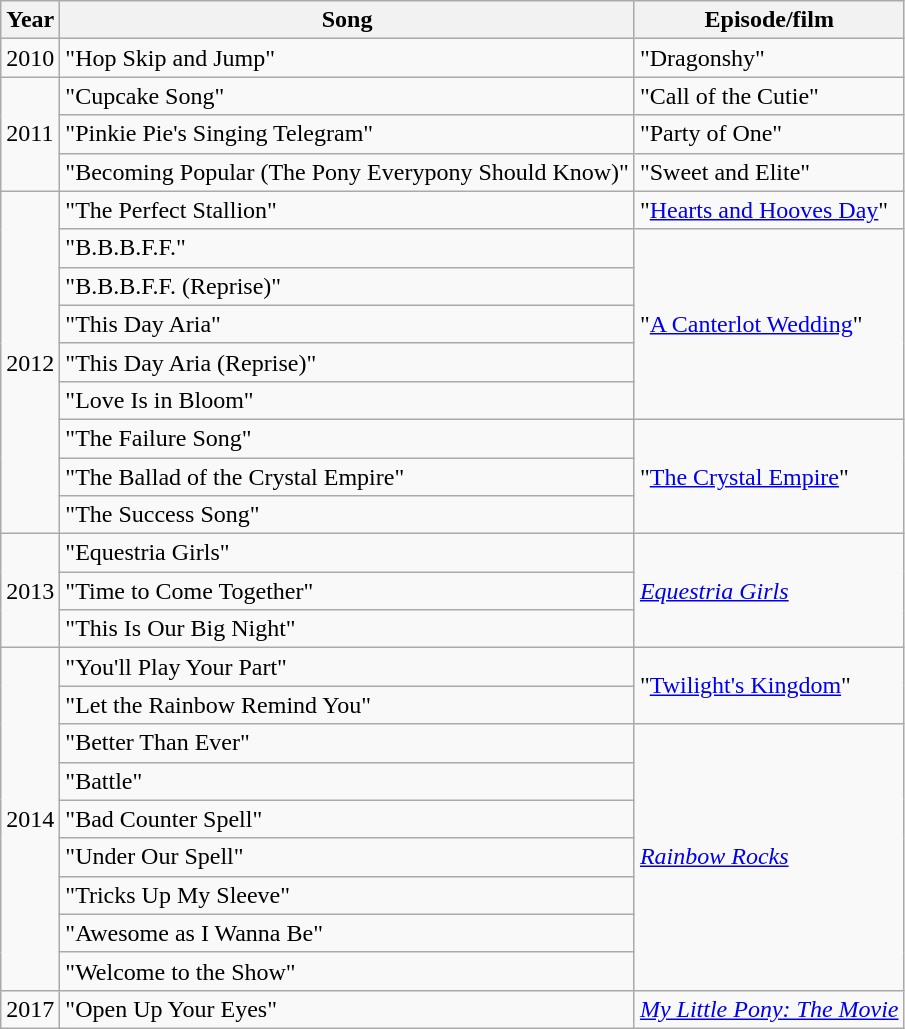<table class="wikitable">
<tr>
<th>Year</th>
<th>Song</th>
<th>Episode/film</th>
</tr>
<tr>
<td>2010</td>
<td>"Hop Skip and Jump"</td>
<td>"Dragonshy"</td>
</tr>
<tr>
<td rowspan=3>2011</td>
<td>"Cupcake Song"</td>
<td>"Call of the Cutie"</td>
</tr>
<tr>
<td>"Pinkie Pie's Singing Telegram"</td>
<td>"Party of One"</td>
</tr>
<tr>
<td>"Becoming Popular (The Pony Everypony Should Know)"</td>
<td>"Sweet and Elite"</td>
</tr>
<tr>
<td rowspan=9>2012</td>
<td>"The Perfect Stallion"</td>
<td>"<a href='#'>Hearts and Hooves Day</a>"</td>
</tr>
<tr>
<td>"B.B.B.F.F."</td>
<td rowspan=5>"<a href='#'>A Canterlot Wedding</a>"</td>
</tr>
<tr>
<td>"B.B.B.F.F. (Reprise)"</td>
</tr>
<tr>
<td>"This Day Aria"</td>
</tr>
<tr>
<td>"This Day Aria (Reprise)"</td>
</tr>
<tr>
<td>"Love Is in Bloom"</td>
</tr>
<tr>
<td>"The Failure Song"</td>
<td rowspan=3>"<a href='#'>The Crystal Empire</a>"</td>
</tr>
<tr>
<td>"The Ballad of the Crystal Empire"</td>
</tr>
<tr>
<td>"The Success Song"</td>
</tr>
<tr>
<td rowspan=3>2013</td>
<td>"Equestria Girls"</td>
<td rowspan=3><em><a href='#'>Equestria Girls</a></em></td>
</tr>
<tr>
<td>"Time to Come Together"</td>
</tr>
<tr>
<td>"This Is Our Big Night"</td>
</tr>
<tr>
<td rowspan=9>2014</td>
<td>"You'll Play Your Part"</td>
<td rowspan=2>"<a href='#'>Twilight's Kingdom</a>"</td>
</tr>
<tr>
<td>"Let the Rainbow Remind You"</td>
</tr>
<tr>
<td>"Better Than Ever"</td>
<td rowspan=7><em><a href='#'>Rainbow Rocks</a></em></td>
</tr>
<tr>
<td>"Battle"</td>
</tr>
<tr>
<td>"Bad Counter Spell"</td>
</tr>
<tr>
<td>"Under Our Spell"</td>
</tr>
<tr>
<td>"Tricks Up My Sleeve"</td>
</tr>
<tr>
<td>"Awesome as I Wanna Be"</td>
</tr>
<tr>
<td>"Welcome to the Show"</td>
</tr>
<tr>
<td>2017</td>
<td>"Open Up Your Eyes"</td>
<td><em><a href='#'>My Little Pony: The Movie</a></em></td>
</tr>
</table>
